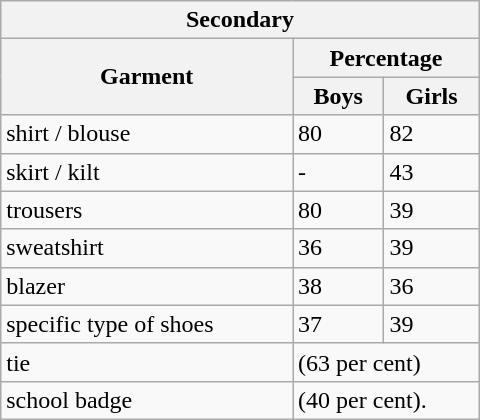<table class="wikitable" style = "width:20em">
<tr>
<th colspan="3">Secondary</th>
</tr>
<tr>
<th rowspan="2">Garment</th>
<th colspan="2">Percentage</th>
</tr>
<tr>
<th>Boys</th>
<th>Girls</th>
</tr>
<tr>
<td>shirt / blouse</td>
<td>80</td>
<td>82</td>
</tr>
<tr>
<td>skirt / kilt</td>
<td>-</td>
<td>43</td>
</tr>
<tr>
<td>trousers</td>
<td>80</td>
<td>39</td>
</tr>
<tr>
<td>sweatshirt</td>
<td>36</td>
<td>39</td>
</tr>
<tr>
<td>blazer</td>
<td>38</td>
<td>36</td>
</tr>
<tr>
<td>specific type of shoes</td>
<td>37</td>
<td>39</td>
</tr>
<tr>
<td>tie</td>
<td colspan="2">(63 per cent)</td>
</tr>
<tr>
<td>school badge</td>
<td colspan="2">(40 per cent).</td>
</tr>
</table>
